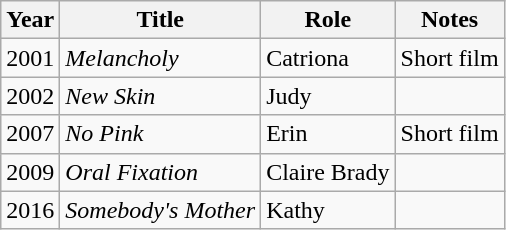<table class="wikitable">
<tr>
<th>Year</th>
<th>Title</th>
<th>Role</th>
<th>Notes</th>
</tr>
<tr>
<td>2001</td>
<td><em>Melancholy</em></td>
<td>Catriona</td>
<td>Short film</td>
</tr>
<tr>
<td>2002</td>
<td><em>New Skin</em></td>
<td>Judy</td>
<td></td>
</tr>
<tr>
<td>2007</td>
<td><em>No Pink</em></td>
<td>Erin</td>
<td>Short film</td>
</tr>
<tr>
<td>2009</td>
<td><em>Oral Fixation</em></td>
<td>Claire Brady</td>
<td></td>
</tr>
<tr>
<td>2016</td>
<td><em>Somebody's Mother</em></td>
<td>Kathy</td>
<td></td>
</tr>
</table>
